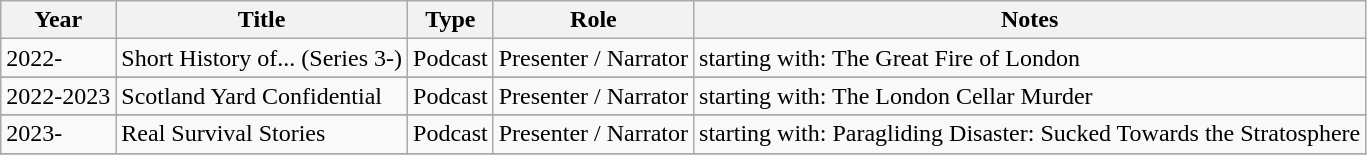<table class="wikitable sortable">
<tr>
<th>Year</th>
<th>Title</th>
<th>Type</th>
<th>Role</th>
<th>Notes</th>
</tr>
<tr>
<td>2022-</td>
<td>Short History of... (Series 3-)</td>
<td>Podcast</td>
<td>Presenter / Narrator</td>
<td>starting with: The Great Fire of London </td>
</tr>
<tr>
</tr>
<tr>
<td>2022-2023</td>
<td>Scotland Yard Confidential</td>
<td>Podcast</td>
<td>Presenter / Narrator</td>
<td>starting with: The London Cellar Murder </td>
</tr>
<tr>
</tr>
<tr>
<td>2023-</td>
<td>Real Survival Stories</td>
<td>Podcast</td>
<td>Presenter / Narrator</td>
<td>starting with: Paragliding Disaster: Sucked Towards the Stratosphere </td>
</tr>
<tr>
</tr>
</table>
